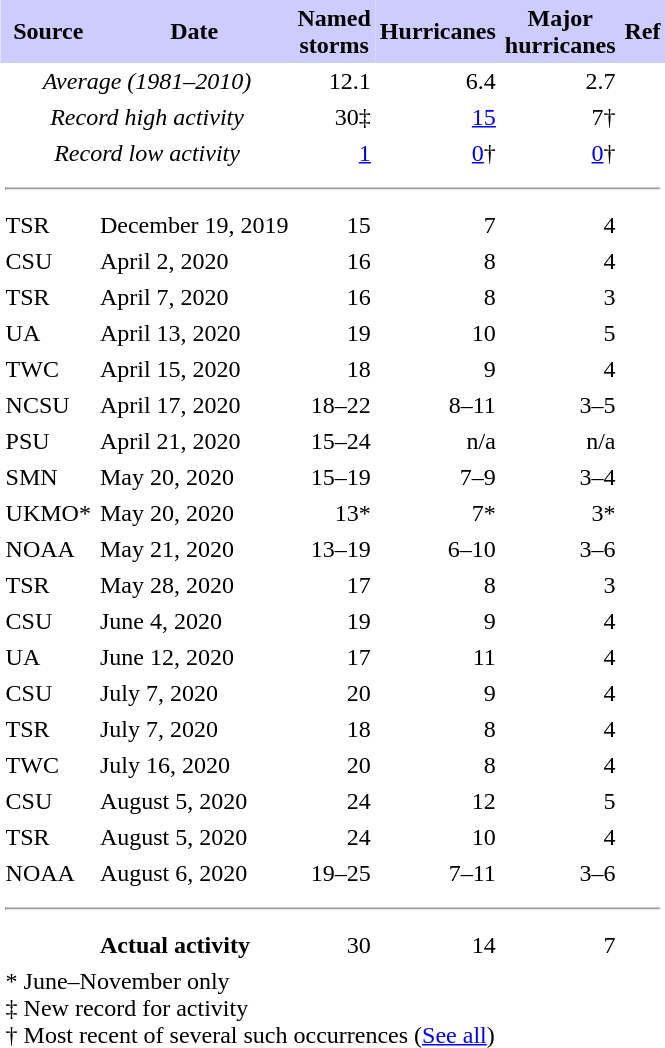<table class="toccolours" cellspacing=0 cellpadding=3 style="float:right; margin-left:1em; text-align:right; clear: right">
<tr style="background:#ccccff">
<td align="center"><strong>Source</strong></td>
<td align="center"><strong>Date</strong></td>
<td align="center"><strong><span>Named<br>storms</span></strong></td>
<td align="center"><strong><span>Hurricanes</span></strong></td>
<td align="center"><strong><span>Major<br>hurricanes</span></strong></td>
<td align="center"><strong><span>Ref</span></strong></td>
</tr>
<tr>
<td align="center" colspan="2"><em>Average <span>(1981–2010)</span></em></td>
<td>12.1</td>
<td>6.4</td>
<td>2.7</td>
<td></td>
</tr>
<tr>
<td align="center" colspan="2"><em>Record high activity</em></td>
<td>30‡</td>
<td><a href='#'>15</a></td>
<td>7†</td>
<td></td>
</tr>
<tr>
<td align="center" colspan="2"><em>Record low activity</em></td>
<td><a href='#'>1</a></td>
<td><a href='#'>0</a>†</td>
<td><a href='#'>0</a>†</td>
<td></td>
</tr>
<tr>
<td colspan="6" style="text-align:center;"><hr></td>
</tr>
<tr>
<td align="left">TSR</td>
<td align="left">December 19, 2019</td>
<td>15</td>
<td>7</td>
<td>4</td>
<td></td>
</tr>
<tr>
<td align="left">CSU</td>
<td align="left">April 2, 2020</td>
<td>16</td>
<td>8</td>
<td>4</td>
<td></td>
</tr>
<tr>
<td align="left">TSR</td>
<td align="left">April 7, 2020</td>
<td>16</td>
<td>8</td>
<td>3</td>
<td></td>
</tr>
<tr>
<td align="left">UA</td>
<td align="left">April 13, 2020</td>
<td>19</td>
<td>10</td>
<td>5</td>
<td></td>
</tr>
<tr>
<td align="left">TWC</td>
<td align="left">April 15, 2020</td>
<td>18</td>
<td>9</td>
<td>4</td>
<td></td>
</tr>
<tr>
<td align="left">NCSU</td>
<td align="left">April 17, 2020</td>
<td>18–22</td>
<td>8–11</td>
<td>3–5</td>
<td></td>
</tr>
<tr>
<td align="left">PSU</td>
<td align="left">April 21, 2020</td>
<td>15–24</td>
<td>n/a</td>
<td>n/a</td>
<td></td>
</tr>
<tr>
<td align="left">SMN</td>
<td align="left">May 20, 2020</td>
<td>15–19</td>
<td>7–9</td>
<td>3–4</td>
<td></td>
</tr>
<tr>
<td align="left">UKMO*</td>
<td align="left">May 20, 2020</td>
<td>13*</td>
<td>7*</td>
<td>3*</td>
<td></td>
</tr>
<tr>
<td align="left">NOAA</td>
<td align="left">May 21, 2020</td>
<td>13–19</td>
<td>6–10</td>
<td>3–6</td>
<td></td>
</tr>
<tr>
<td align="left">TSR</td>
<td align="left">May 28, 2020</td>
<td>17</td>
<td>8</td>
<td>3</td>
<td></td>
</tr>
<tr>
<td align="left">CSU</td>
<td align="left">June 4, 2020</td>
<td>19</td>
<td>9</td>
<td>4</td>
<td></td>
</tr>
<tr>
<td align="left">UA</td>
<td align="left">June 12, 2020</td>
<td>17</td>
<td>11</td>
<td>4</td>
<td></td>
</tr>
<tr>
<td align="left">CSU</td>
<td align="left">July 7, 2020</td>
<td>20</td>
<td>9</td>
<td>4</td>
<td></td>
</tr>
<tr>
<td align="left">TSR</td>
<td align="left">July 7, 2020</td>
<td>18</td>
<td>8</td>
<td>4</td>
<td></td>
</tr>
<tr>
<td align="left">TWC</td>
<td align="left">July 16, 2020</td>
<td>20</td>
<td>8</td>
<td>4</td>
<td></td>
</tr>
<tr>
<td align="left">CSU</td>
<td align="left">August 5, 2020</td>
<td>24</td>
<td>12</td>
<td>5</td>
<td></td>
</tr>
<tr>
<td align="left">TSR</td>
<td align="left">August 5, 2020</td>
<td>24</td>
<td>10</td>
<td>4</td>
<td></td>
</tr>
<tr>
<td align="left">NOAA</td>
<td align="left">August 6, 2020</td>
<td>19–25</td>
<td>7–11</td>
<td>3–6</td>
<td></td>
</tr>
<tr>
<td colspan="6" style="text-align:center;"><hr></td>
</tr>
<tr>
<td align="left"></td>
<td align="left"><strong>Actual activity</strong><br></td>
<td>30</td>
<td>14</td>
<td>7</td>
</tr>
<tr>
<td align="left" colspan="5">* June–November only<br> ‡ New record for activity<br> † Most recent of several such occurrences (<a href='#'>See all</a>)</td>
</tr>
</table>
